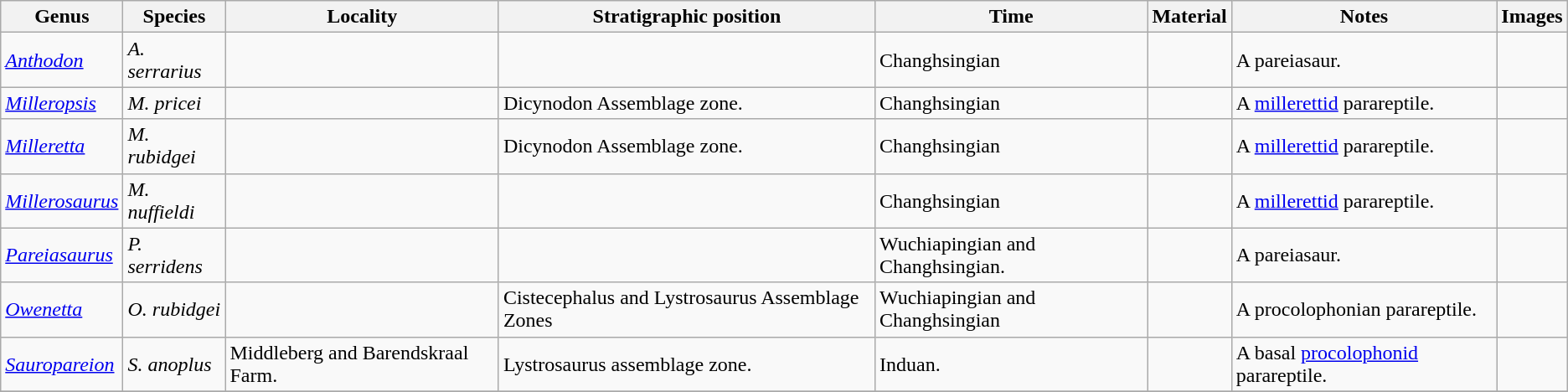<table class="wikitable">
<tr>
<th>Genus</th>
<th>Species</th>
<th>Locality</th>
<th>Stratigraphic position</th>
<th>Time</th>
<th>Material</th>
<th>Notes</th>
<th>Images</th>
</tr>
<tr>
<td><em><a href='#'>Anthodon</a></em></td>
<td><em>A. serrarius</em></td>
<td></td>
<td></td>
<td>Changhsingian</td>
<td></td>
<td>A pareiasaur.</td>
<td></td>
</tr>
<tr>
<td><em><a href='#'>Milleropsis</a></em></td>
<td><em>M. pricei</em></td>
<td></td>
<td>Dicynodon Assemblage zone.</td>
<td>Changhsingian</td>
<td></td>
<td>A <a href='#'>millerettid</a> parareptile.</td>
<td></td>
</tr>
<tr>
<td><em><a href='#'>Milleretta</a></em></td>
<td><em>M. rubidgei</em></td>
<td></td>
<td>Dicynodon Assemblage zone.</td>
<td>Changhsingian</td>
<td></td>
<td>A <a href='#'>millerettid</a> parareptile.</td>
<td></td>
</tr>
<tr>
<td><em><a href='#'>Millerosaurus</a></em></td>
<td><em>M. nuffieldi</em></td>
<td></td>
<td></td>
<td>Changhsingian</td>
<td></td>
<td>A <a href='#'>millerettid</a> parareptile.</td>
<td></td>
</tr>
<tr>
<td><em><a href='#'>Pareiasaurus</a></em></td>
<td><em>P. serridens</em></td>
<td></td>
<td></td>
<td>Wuchiapingian and Changhsingian.</td>
<td></td>
<td>A pareiasaur.</td>
<td></td>
</tr>
<tr>
<td><em><a href='#'>Owenetta</a></em></td>
<td><em>O. rubidgei</em></td>
<td></td>
<td>Cistecephalus and Lystrosaurus Assemblage Zones</td>
<td>Wuchiapingian and Changhsingian</td>
<td></td>
<td>A procolophonian parareptile.</td>
<td></td>
</tr>
<tr>
<td><em><a href='#'>Sauropareion</a></em></td>
<td><em>S. anoplus</em></td>
<td>Middleberg and Barendskraal Farm.</td>
<td>Lystrosaurus assemblage zone.</td>
<td>Induan.</td>
<td></td>
<td>A basal <a href='#'>procolophonid</a> parareptile.</td>
<td></td>
</tr>
<tr>
</tr>
</table>
